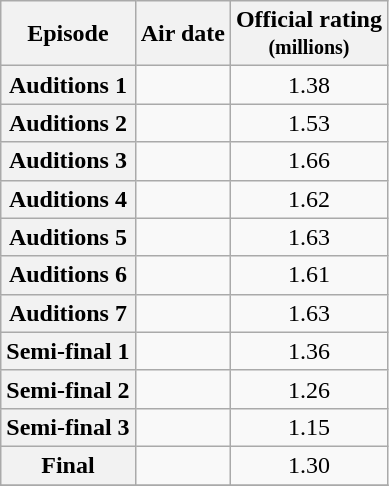<table class="wikitable sortable" style="text-align:center">
<tr>
<th scope="col">Episode</th>
<th scope="col">Air date</th>
<th scope="col">Official rating<br><small>(millions)</small></th>
</tr>
<tr>
<th scope="row">Auditions 1</th>
<td></td>
<td>1.38</td>
</tr>
<tr>
<th scope="row">Auditions 2</th>
<td></td>
<td>1.53</td>
</tr>
<tr>
<th scope="row">Auditions 3</th>
<td></td>
<td>1.66</td>
</tr>
<tr>
<th scope="row">Auditions 4</th>
<td></td>
<td>1.62</td>
</tr>
<tr>
<th scope="row">Auditions 5</th>
<td></td>
<td>1.63</td>
</tr>
<tr>
<th scope="row">Auditions 6</th>
<td></td>
<td>1.61</td>
</tr>
<tr>
<th scope="row">Auditions 7</th>
<td></td>
<td>1.63</td>
</tr>
<tr>
<th scope="row">Semi-final 1</th>
<td></td>
<td>1.36</td>
</tr>
<tr>
<th scope="row">Semi-final 2</th>
<td></td>
<td>1.26</td>
</tr>
<tr>
<th scope="row">Semi-final 3</th>
<td></td>
<td>1.15</td>
</tr>
<tr>
<th scope="row">Final</th>
<td></td>
<td>1.30</td>
</tr>
<tr>
</tr>
</table>
